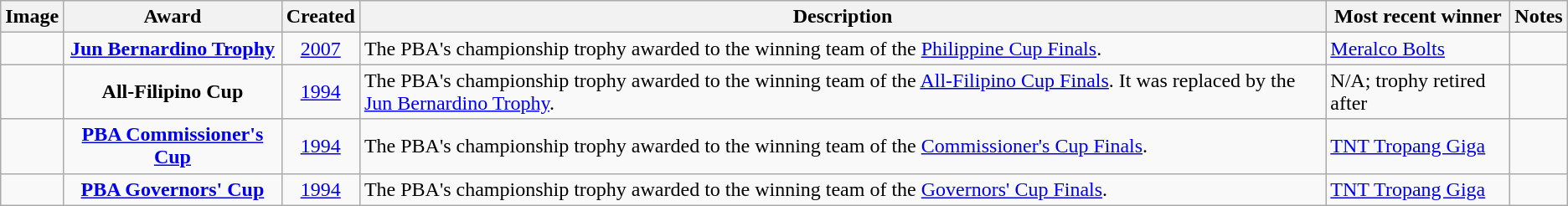<table class="wikitable plainrowheaders sortable" summary="Image, Award (sortable), Created (sortable), Description, Most recent winner and Notes">
<tr>
<th scope="col" class="unsortable">Image</th>
<th scope="col">Award</th>
<th scope="col">Created</th>
<th scope="col" class="unsortable">Description</th>
<th scope="col" class="unsortable">Most recent winner</th>
<th scope="col" class="unsortable">Notes</th>
</tr>
<tr>
<td></td>
<th scope="row" style="background-color:transparent;"><a href='#'>Jun Bernardino Trophy</a></th>
<td align="center"><a href='#'>2007</a></td>
<td>The PBA's championship trophy awarded to the winning team of the <a href='#'>Philippine Cup Finals</a>.</td>
<td><a href='#'>Meralco Bolts</a></td>
<td align="center"></td>
</tr>
<tr>
<td></td>
<th scope="row" style="background-color:transparent;">All-Filipino Cup</th>
<td align="center"><a href='#'>1994</a></td>
<td>The PBA's championship trophy awarded to the winning team of the <a href='#'>All-Filipino Cup Finals</a>. It was replaced by the <a href='#'>Jun Bernardino Trophy</a>.</td>
<td>N/A; trophy retired after </td>
<td align="center"></td>
</tr>
<tr>
<td></td>
<th scope="row" style="background-color:transparent;"><a href='#'>PBA Commissioner's Cup</a></th>
<td align="center"><a href='#'>1994</a></td>
<td>The PBA's championship trophy awarded to the winning team of the <a href='#'>Commissioner's Cup Finals</a>.</td>
<td><a href='#'>TNT Tropang Giga</a></td>
<td align="center"></td>
</tr>
<tr>
<td></td>
<th scope="row" style="background-color:transparent;"><a href='#'>PBA Governors' Cup</a></th>
<td align="center"><a href='#'>1994</a></td>
<td>The PBA's championship trophy awarded to the winning team of the <a href='#'>Governors' Cup Finals</a>.</td>
<td><a href='#'>TNT Tropang Giga</a></td>
<td align="center"></td>
</tr>
</table>
